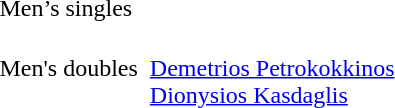<table>
<tr>
<td rowspan=2>Men’s singles<br></td>
<td rowspan=2></td>
<td rowspan=2></td>
<td></td>
</tr>
<tr>
<td></td>
</tr>
<tr>
<td>Men's doubles<br></td>
<td><br><br></td>
<td><br><a href='#'>Demetrios Petrokokkinos</a><br><a href='#'>Dionysios Kasdaglis</a></td>
<td><br><br></td>
</tr>
</table>
